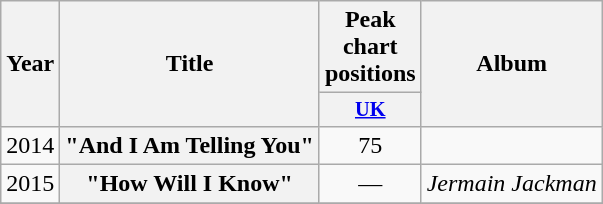<table class="wikitable plainrowheaders" style="text-align:center;">
<tr>
<th scope="col" rowspan="2">Year</th>
<th scope="col" rowspan="2">Title</th>
<th scope="col" colspan="1">Peak chart positions</th>
<th scope="col" rowspan="2">Album</th>
</tr>
<tr>
<th scope="col" style="width:3em;font-size:85%;"><a href='#'>UK</a></th>
</tr>
<tr>
<td>2014</td>
<th scope="row">"And I Am Telling You"</th>
<td>75</td>
<td></td>
</tr>
<tr>
<td>2015</td>
<th scope="row">"How Will I Know"</th>
<td>—</td>
<td><em>Jermain Jackman</em></td>
</tr>
<tr>
</tr>
</table>
